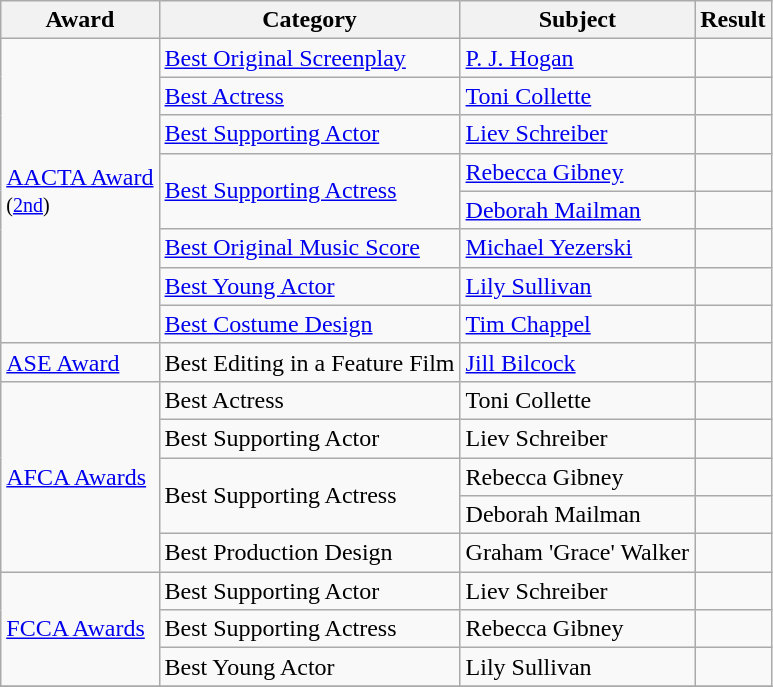<table class="wikitable">
<tr>
<th>Award</th>
<th>Category</th>
<th>Subject</th>
<th>Result</th>
</tr>
<tr>
<td rowspan=8><a href='#'>AACTA Award</a><br><small>(<a href='#'>2nd</a>)</small></td>
<td><a href='#'>Best Original Screenplay</a></td>
<td><a href='#'>P. J. Hogan</a></td>
<td></td>
</tr>
<tr>
<td><a href='#'>Best Actress</a></td>
<td><a href='#'>Toni Collette</a></td>
<td></td>
</tr>
<tr>
<td><a href='#'>Best Supporting Actor</a></td>
<td><a href='#'>Liev Schreiber</a></td>
<td></td>
</tr>
<tr>
<td rowspan=2><a href='#'>Best Supporting Actress</a></td>
<td><a href='#'>Rebecca Gibney</a></td>
<td></td>
</tr>
<tr>
<td><a href='#'>Deborah Mailman</a></td>
<td></td>
</tr>
<tr>
<td><a href='#'>Best Original Music Score</a></td>
<td><a href='#'>Michael Yezerski</a></td>
<td></td>
</tr>
<tr>
<td><a href='#'>Best Young Actor</a></td>
<td><a href='#'>Lily Sullivan</a></td>
<td></td>
</tr>
<tr>
<td><a href='#'>Best Costume Design</a></td>
<td><a href='#'>Tim Chappel</a></td>
<td></td>
</tr>
<tr>
<td><a href='#'>ASE Award</a></td>
<td>Best Editing in a Feature Film</td>
<td><a href='#'>Jill Bilcock</a></td>
<td></td>
</tr>
<tr>
<td rowspan=5><a href='#'>AFCA Awards</a></td>
<td>Best Actress</td>
<td>Toni Collette</td>
<td></td>
</tr>
<tr>
<td>Best Supporting Actor</td>
<td>Liev Schreiber</td>
<td></td>
</tr>
<tr>
<td rowspan=2>Best Supporting Actress</td>
<td>Rebecca Gibney</td>
<td></td>
</tr>
<tr>
<td>Deborah Mailman</td>
<td></td>
</tr>
<tr>
<td>Best Production Design</td>
<td>Graham 'Grace' Walker</td>
<td></td>
</tr>
<tr>
<td rowspan=3><a href='#'>FCCA Awards</a></td>
<td>Best Supporting Actor</td>
<td>Liev Schreiber</td>
<td></td>
</tr>
<tr>
<td>Best Supporting Actress</td>
<td>Rebecca Gibney</td>
<td></td>
</tr>
<tr>
<td>Best Young Actor</td>
<td>Lily Sullivan</td>
<td></td>
</tr>
<tr>
</tr>
</table>
